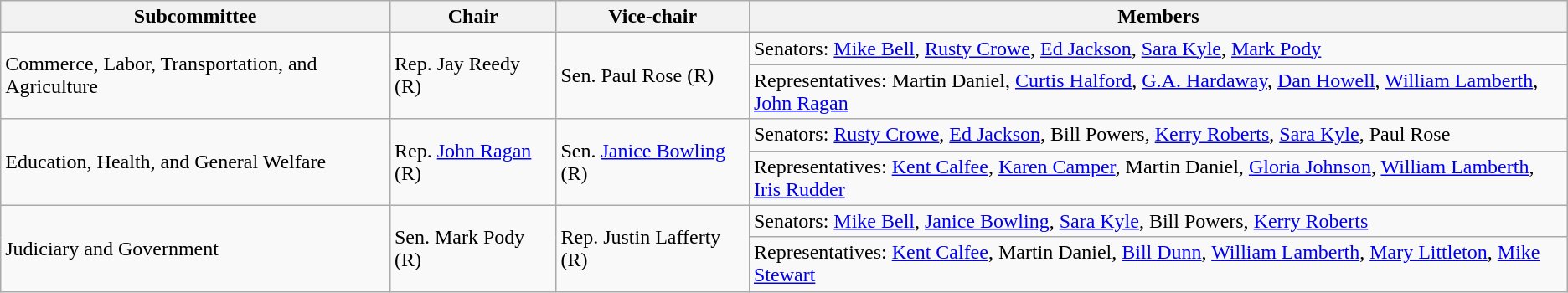<table class="wikitable">
<tr>
<th>Subcommittee</th>
<th>Chair</th>
<th>Vice-chair</th>
<th>Members</th>
</tr>
<tr>
<td rowspan="2">Commerce, Labor, Transportation, and Agriculture</td>
<td rowspan="2">Rep. Jay Reedy (R)</td>
<td rowspan="2">Sen. Paul Rose (R)</td>
<td>Senators: <a href='#'>Mike Bell</a>, <a href='#'>Rusty Crowe</a>, <a href='#'>Ed Jackson</a>, <a href='#'>Sara Kyle</a>, <a href='#'>Mark Pody</a></td>
</tr>
<tr>
<td>Representatives: Martin Daniel, <a href='#'>Curtis Halford</a>, <a href='#'>G.A. Hardaway</a>, <a href='#'>Dan Howell</a>, <a href='#'>William Lamberth</a>, <a href='#'>John Ragan</a></td>
</tr>
<tr>
<td rowspan="2">Education, Health, and General Welfare</td>
<td rowspan="2">Rep. <a href='#'>John Ragan</a> (R)</td>
<td rowspan="2">Sen. <a href='#'>Janice Bowling</a> (R)</td>
<td>Senators: <a href='#'>Rusty Crowe</a>, <a href='#'>Ed Jackson</a>, Bill Powers, <a href='#'>Kerry Roberts</a>, <a href='#'>Sara Kyle</a>, Paul Rose</td>
</tr>
<tr>
<td>Representatives: <a href='#'>Kent Calfee</a>, <a href='#'>Karen Camper</a>, Martin Daniel, <a href='#'>Gloria Johnson</a>, <a href='#'>William Lamberth</a>, <a href='#'>Iris Rudder</a></td>
</tr>
<tr>
<td rowspan="2">Judiciary and Government</td>
<td rowspan="2">Sen. Mark Pody (R)</td>
<td rowspan="2">Rep. Justin Lafferty (R)</td>
<td>Senators: <a href='#'>Mike Bell</a>, <a href='#'>Janice Bowling</a>, <a href='#'>Sara Kyle</a>, Bill Powers, <a href='#'>Kerry Roberts</a></td>
</tr>
<tr>
<td>Representatives: <a href='#'>Kent Calfee</a>, Martin Daniel, <a href='#'>Bill Dunn</a>, <a href='#'>William Lamberth</a>, <a href='#'>Mary Littleton</a>, <a href='#'>Mike Stewart</a></td>
</tr>
</table>
